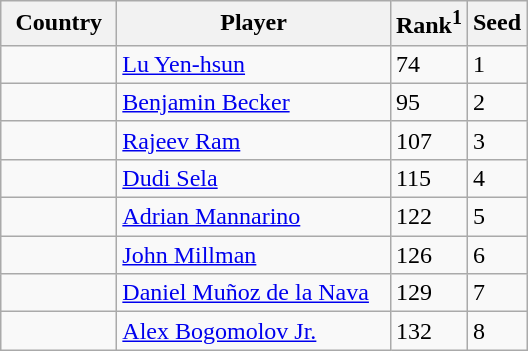<table class="sortable wikitable">
<tr>
<th width="70">Country</th>
<th width="175">Player</th>
<th>Rank<sup>1</sup></th>
<th>Seed</th>
</tr>
<tr>
<td></td>
<td><a href='#'>Lu Yen-hsun</a></td>
<td>74</td>
<td>1</td>
</tr>
<tr>
<td></td>
<td><a href='#'>Benjamin Becker</a></td>
<td>95</td>
<td>2</td>
</tr>
<tr>
<td></td>
<td><a href='#'>Rajeev Ram</a></td>
<td>107</td>
<td>3</td>
</tr>
<tr>
<td></td>
<td><a href='#'>Dudi Sela</a></td>
<td>115</td>
<td>4</td>
</tr>
<tr>
<td></td>
<td><a href='#'>Adrian Mannarino</a></td>
<td>122</td>
<td>5</td>
</tr>
<tr>
<td></td>
<td><a href='#'>John Millman</a></td>
<td>126</td>
<td>6</td>
</tr>
<tr>
<td></td>
<td><a href='#'>Daniel Muñoz de la Nava</a></td>
<td>129</td>
<td>7</td>
</tr>
<tr>
<td></td>
<td><a href='#'>Alex Bogomolov Jr.</a></td>
<td>132</td>
<td>8</td>
</tr>
</table>
